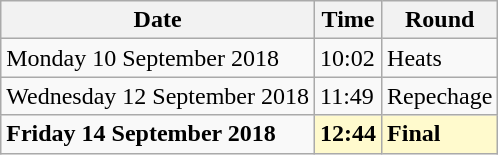<table class="wikitable">
<tr>
<th>Date</th>
<th>Time</th>
<th>Round</th>
</tr>
<tr>
<td>Monday 10 September 2018</td>
<td>10:02</td>
<td>Heats</td>
</tr>
<tr>
<td>Wednesday 12 September 2018</td>
<td>11:49</td>
<td>Repechage</td>
</tr>
<tr>
<td><strong>Friday 14 September 2018</strong></td>
<td style=background:lemonchiffon><strong>12:44</strong></td>
<td style=background:lemonchiffon><strong>Final</strong></td>
</tr>
</table>
